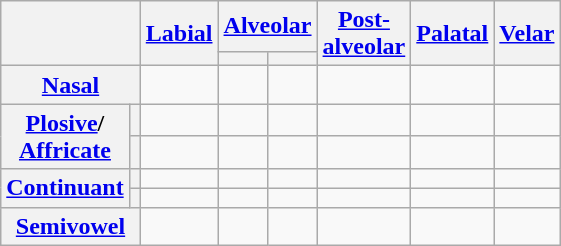<table class="wikitable" style="text-align:center">
<tr>
<th rowspan="2" colspan="2"></th>
<th rowspan="2"><a href='#'>Labial</a></th>
<th colspan="2"><a href='#'>Alveolar</a></th>
<th rowspan="2"><a href='#'>Post-<br>alveolar</a></th>
<th rowspan="2"><a href='#'>Palatal</a></th>
<th rowspan="2"><a href='#'>Velar</a></th>
</tr>
<tr>
<th></th>
<th></th>
</tr>
<tr>
<th colspan="2"><a href='#'>Nasal</a></th>
<td></td>
<td></td>
<td></td>
<td></td>
<td></td>
<td></td>
</tr>
<tr>
<th rowspan="2"><a href='#'>Plosive</a>/<br><a href='#'>Affricate</a></th>
<th></th>
<td></td>
<td></td>
<td></td>
<td></td>
<td></td>
<td></td>
</tr>
<tr>
<th></th>
<td></td>
<td></td>
<td></td>
<td></td>
<td></td>
<td></td>
</tr>
<tr>
<th rowspan="2"><a href='#'>Continuant</a></th>
<th></th>
<td></td>
<td></td>
<td></td>
<td></td>
<td></td>
<td></td>
</tr>
<tr>
<th></th>
<td></td>
<td></td>
<td></td>
<td></td>
<td></td>
<td></td>
</tr>
<tr>
<th colspan="2"><a href='#'>Semivowel</a></th>
<td></td>
<td></td>
<td></td>
<td></td>
<td></td>
<td></td>
</tr>
</table>
